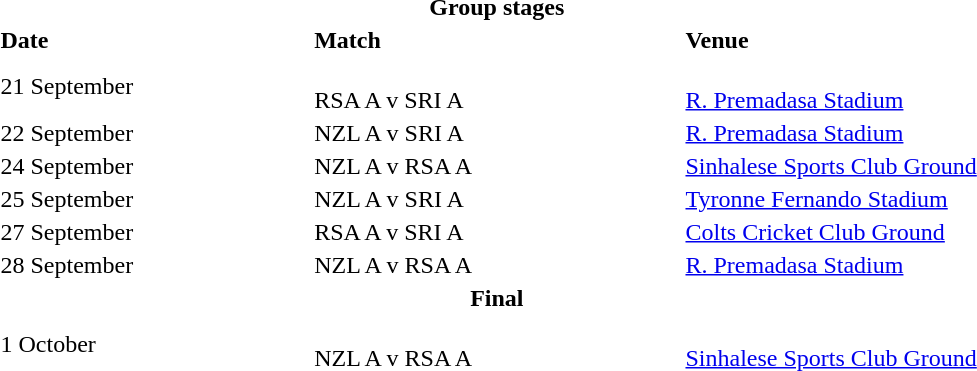<table width=72%>
<tr>
<td></td>
<th align="center">Group stages</th>
</tr>
<tr>
<th align="left">Date</th>
<th align="left">Match</th>
<th align="left">Venue</th>
</tr>
<tr>
<td>21 September</td>
<td><br>RSA A v SRI A</td>
<td><br><a href='#'>R. Premadasa Stadium</a></td>
</tr>
<tr>
<td>22 September</td>
<td>NZL A v SRI A</td>
<td><a href='#'>R. Premadasa Stadium</a></td>
</tr>
<tr>
<td>24 September</td>
<td>NZL A v RSA A</td>
<td><a href='#'>Sinhalese Sports Club Ground</a></td>
</tr>
<tr>
<td>25 September</td>
<td>NZL A v SRI A</td>
<td><a href='#'>Tyronne Fernando Stadium</a></td>
</tr>
<tr>
<td>27 September</td>
<td>RSA A v SRI A</td>
<td><a href='#'>Colts Cricket Club Ground</a></td>
</tr>
<tr>
<td>28 September</td>
<td>NZL A v RSA A</td>
<td><a href='#'>R. Premadasa Stadium</a></td>
</tr>
<tr>
<td></td>
<th align="center">Final</th>
<td></td>
</tr>
<tr>
<td>1 October</td>
<td><br>NZL A v RSA A</td>
<td><br><a href='#'>Sinhalese Sports Club Ground</a></td>
</tr>
</table>
